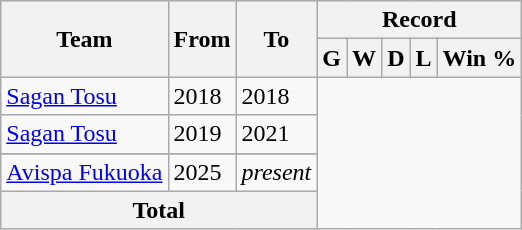<table class="wikitable" style="text-align: center">
<tr>
<th rowspan="2">Team</th>
<th rowspan="2">From</th>
<th rowspan="2">To</th>
<th colspan="5">Record</th>
</tr>
<tr>
<th>G</th>
<th>W</th>
<th>D</th>
<th>L</th>
<th>Win %</th>
</tr>
<tr>
<td align="left"><a href='#'>Sagan Tosu</a></td>
<td align="left">2018</td>
<td align="left">2018<br></td>
</tr>
<tr>
<td align="left"><a href='#'>Sagan Tosu</a></td>
<td align="left">2019</td>
<td align="left">2021<br></td>
</tr>
<tr>
</tr>
<tr>
<td align="left"><a href='#'>Avispa Fukuoka</a></td>
<td align="left">2025</td>
<td align="left"><em>present</em><br></td>
</tr>
<tr>
<th colspan="3">Total<br></th>
</tr>
</table>
